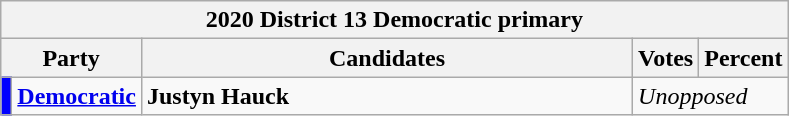<table class=wikitable>
<tr valign=bottom>
<th colspan=5>2020 District 13 Democratic primary </th>
</tr>
<tr>
<th colspan = 2>Party</th>
<th style=width:20em>Candidates</th>
<th>Votes</th>
<th>Percent</th>
</tr>
<tr>
<td bgcolor="blue"></td>
<td><strong><a href='#'>Democratic</a></strong></td>
<td><strong>Justyn Hauck </strong></td>
<td colspan=2><em>Unopposed</em></td>
</tr>
</table>
